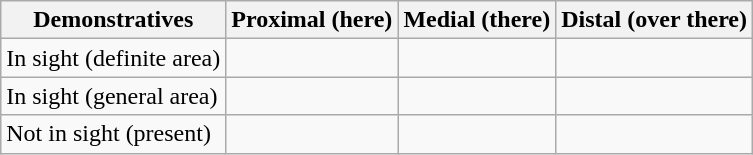<table class="wikitable">
<tr>
<th>Demonstratives</th>
<th>Proximal (here)</th>
<th>Medial (there)</th>
<th>Distal (over there)</th>
</tr>
<tr>
<td>In sight (definite area)</td>
<td></td>
<td></td>
<td></td>
</tr>
<tr>
<td>In sight (general area)</td>
<td></td>
<td></td>
<td></td>
</tr>
<tr>
<td>Not in sight (present)</td>
<td></td>
<td></td>
<td></td>
</tr>
</table>
